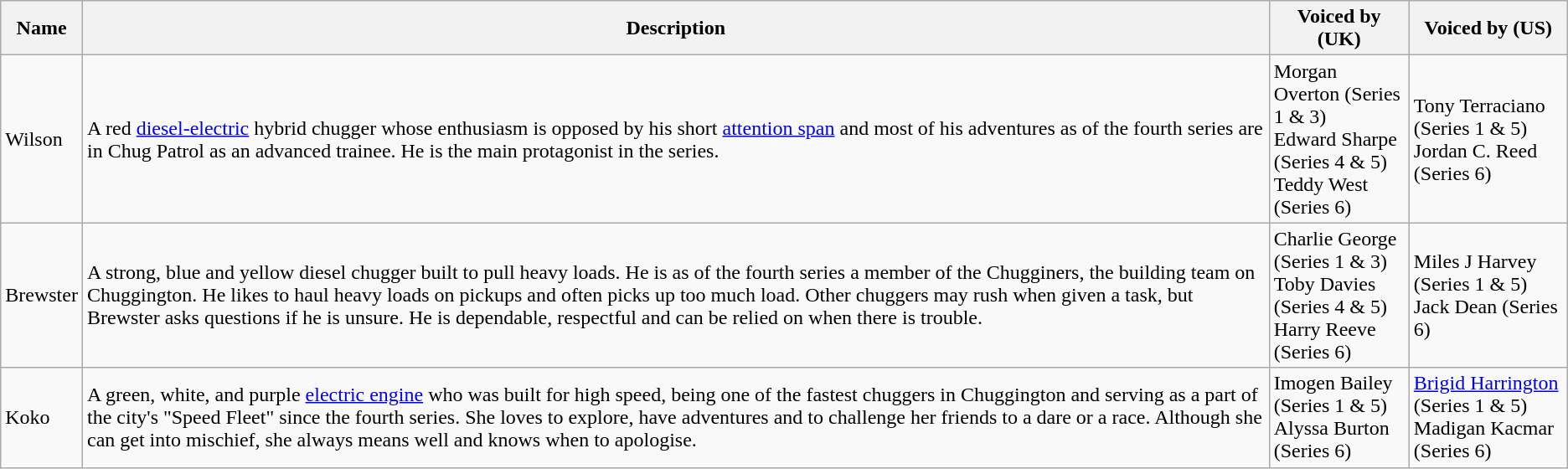<table class="wikitable">
<tr>
<th>Name</th>
<th>Description</th>
<th>Voiced by (UK)</th>
<th>Voiced by (US)</th>
</tr>
<tr>
<td>Wilson</td>
<td>A red <a href='#'>diesel-electric</a> hybrid chugger whose enthusiasm is opposed by his short <a href='#'>attention span</a> and most of his adventures as of the fourth series are in Chug Patrol as an advanced trainee. He is the main protagonist in the series.</td>
<td>Morgan Overton (Series 1 & 3)<br>Edward Sharpe (Series 4 & 5)<br>Teddy West (Series 6)</td>
<td>Tony Terraciano (Series 1 & 5)<br>Jordan C. Reed (Series 6)</td>
</tr>
<tr>
<td>Brewster</td>
<td>A strong, blue and yellow diesel chugger built to pull heavy loads. He is as of the fourth series a member of the Chugginers, the building team on Chuggington. He likes to haul heavy loads on pickups and often picks up too much load. Other chuggers may rush when given a task, but Brewster asks questions if he is unsure. He is dependable, respectful and can be relied on when there is trouble.</td>
<td>Charlie George (Series 1 & 3)<br>Toby Davies (Series 4 & 5)<br>Harry Reeve (Series 6)</td>
<td>Miles J Harvey (Series 1 & 5)<br>Jack Dean (Series 6)</td>
</tr>
<tr>
<td>Koko</td>
<td>A green, white, and purple <a href='#'>electric engine</a> who was built for high speed, being one of the fastest chuggers in Chuggington and serving as a part of the city's "Speed Fleet" since the fourth series. She loves to explore, have adventures and to challenge her friends to a dare or a race. Although she can get into mischief, she always means well and knows when to apologise.</td>
<td>Imogen Bailey (Series 1 & 5)<br>Alyssa Burton (Series 6)</td>
<td><a href='#'>Brigid Harrington</a> (Series 1 & 5)<br>Madigan Kacmar (Series 6)</td>
</tr>
</table>
